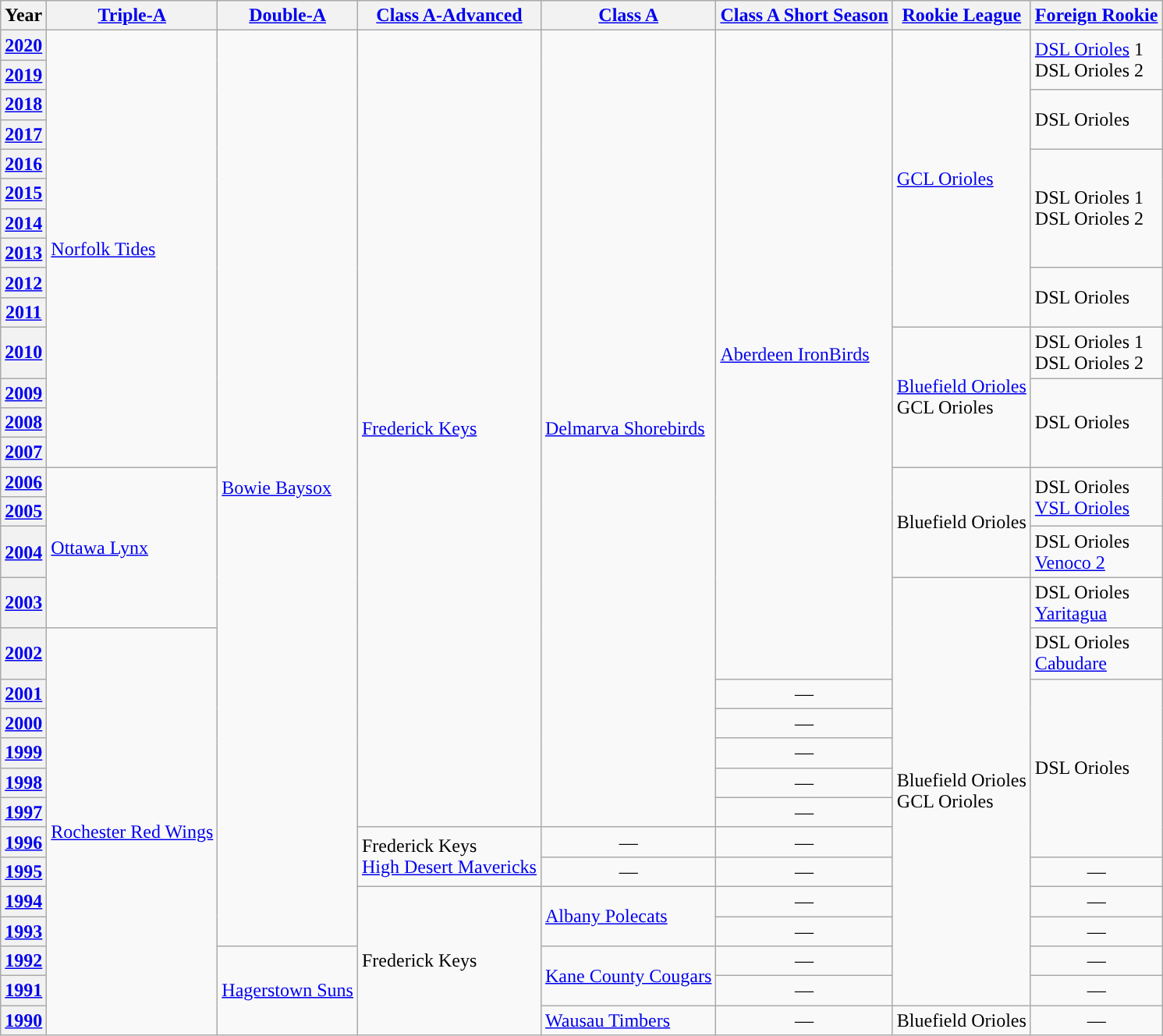<table class="wikitable">
<tr>
<th>Year</th>
<th><a href='#'><span>Triple-A</span></a></th>
<th><a href='#'><span>Double-A</span></a></th>
<th><a href='#'><span>Class A-Advanced</span></a></th>
<th><a href='#'><span>Class A</span></a></th>
<th><a href='#'><span>Class A Short Season</span></a></th>
<th><a href='#'><span>Rookie League</span></a></th>
<th><a href='#'><span>Foreign Rookie</span></a></th>
</tr>
<tr>
<th><a href='#'>2020</a></th>
<td rowspan=14><a href='#'>Norfolk Tides</a></td>
<td rowspan=28><a href='#'>Bowie Baysox</a></td>
<td rowspan=24><a href='#'>Frederick Keys</a></td>
<td rowspan=24><a href='#'>Delmarva Shorebirds</a></td>
<td rowspan=19><a href='#'>Aberdeen IronBirds</a></td>
<td rowspan=10><a href='#'>GCL Orioles</a></td>
<td rowspan=2><a href='#'>DSL Orioles</a> 1<br>DSL Orioles 2</td>
</tr>
<tr>
<th><a href='#'>2019</a></th>
</tr>
<tr>
<th><a href='#'>2018</a></th>
<td rowspan=2>DSL Orioles</td>
</tr>
<tr>
<th><a href='#'>2017</a></th>
</tr>
<tr>
<th><a href='#'>2016</a></th>
<td rowspan=4>DSL Orioles 1<br>DSL Orioles 2</td>
</tr>
<tr>
<th><a href='#'>2015</a></th>
</tr>
<tr>
<th><a href='#'>2014</a></th>
</tr>
<tr>
<th><a href='#'>2013</a></th>
</tr>
<tr>
<th><a href='#'>2012</a></th>
<td rowspan=2>DSL Orioles</td>
</tr>
<tr>
<th><a href='#'>2011</a></th>
</tr>
<tr>
<th><a href='#'>2010</a></th>
<td rowspan=4><a href='#'>Bluefield Orioles</a><br>GCL Orioles</td>
<td>DSL Orioles 1<br>DSL Orioles 2</td>
</tr>
<tr>
<th><a href='#'>2009</a></th>
<td rowspan=3>DSL Orioles</td>
</tr>
<tr>
<th><a href='#'>2008</a></th>
</tr>
<tr>
<th><a href='#'>2007</a></th>
</tr>
<tr>
<th><a href='#'>2006</a></th>
<td rowspan=4><a href='#'>Ottawa Lynx</a></td>
<td rowspan=3>Bluefield Orioles</td>
<td rowspan=2>DSL Orioles<br><a href='#'>VSL Orioles</a></td>
</tr>
<tr>
<th><a href='#'>2005</a></th>
</tr>
<tr>
<th><a href='#'>2004</a></th>
<td>DSL Orioles<br><a href='#'>Venoco 2</a></td>
</tr>
<tr>
<th><a href='#'>2003</a></th>
<td rowspan=13>Bluefield Orioles<br>GCL Orioles</td>
<td>DSL Orioles<br><a href='#'>Yaritagua</a></td>
</tr>
<tr>
<th><a href='#'>2002</a></th>
<td rowspan=13><a href='#'>Rochester Red Wings</a></td>
<td>DSL Orioles<br><a href='#'>Cabudare</a></td>
</tr>
<tr>
<th><a href='#'>2001</a></th>
<td align="center">—</td>
<td rowspan=6>DSL Orioles</td>
</tr>
<tr>
<th><a href='#'>2000</a></th>
<td align="center">—</td>
</tr>
<tr>
<th><a href='#'>1999</a></th>
<td align="center">—</td>
</tr>
<tr>
<th><a href='#'>1998</a></th>
<td align="center">—</td>
</tr>
<tr>
<th><a href='#'>1997</a></th>
<td align="center">—</td>
</tr>
<tr>
<th><a href='#'>1996</a></th>
<td rowspan=2>Frederick Keys<br><a href='#'>High Desert Mavericks</a></td>
<td align="center">—</td>
<td align="center">—</td>
</tr>
<tr>
<th><a href='#'>1995</a></th>
<td align="center">—</td>
<td align="center">—</td>
<td align="center">—</td>
</tr>
<tr>
<th><a href='#'>1994</a></th>
<td rowspan=5>Frederick Keys</td>
<td rowspan=2><a href='#'>Albany Polecats</a></td>
<td align="center">—</td>
<td align="center">—</td>
</tr>
<tr>
<th><a href='#'>1993</a></th>
<td align="center">—</td>
<td align="center">—</td>
</tr>
<tr>
<th><a href='#'>1992</a></th>
<td rowspan=3><a href='#'>Hagerstown Suns</a></td>
<td rowspan=2><a href='#'>Kane County Cougars</a></td>
<td align="center">—</td>
<td align="center">—</td>
</tr>
<tr>
<th><a href='#'>1991</a></th>
<td align="center">—</td>
<td align="center">—</td>
</tr>
<tr>
<th><a href='#'>1990</a></th>
<td><a href='#'>Wausau Timbers</a></td>
<td align="center">—</td>
<td>Bluefield Orioles</td>
<td align="center">—</td>
</tr>
</table>
